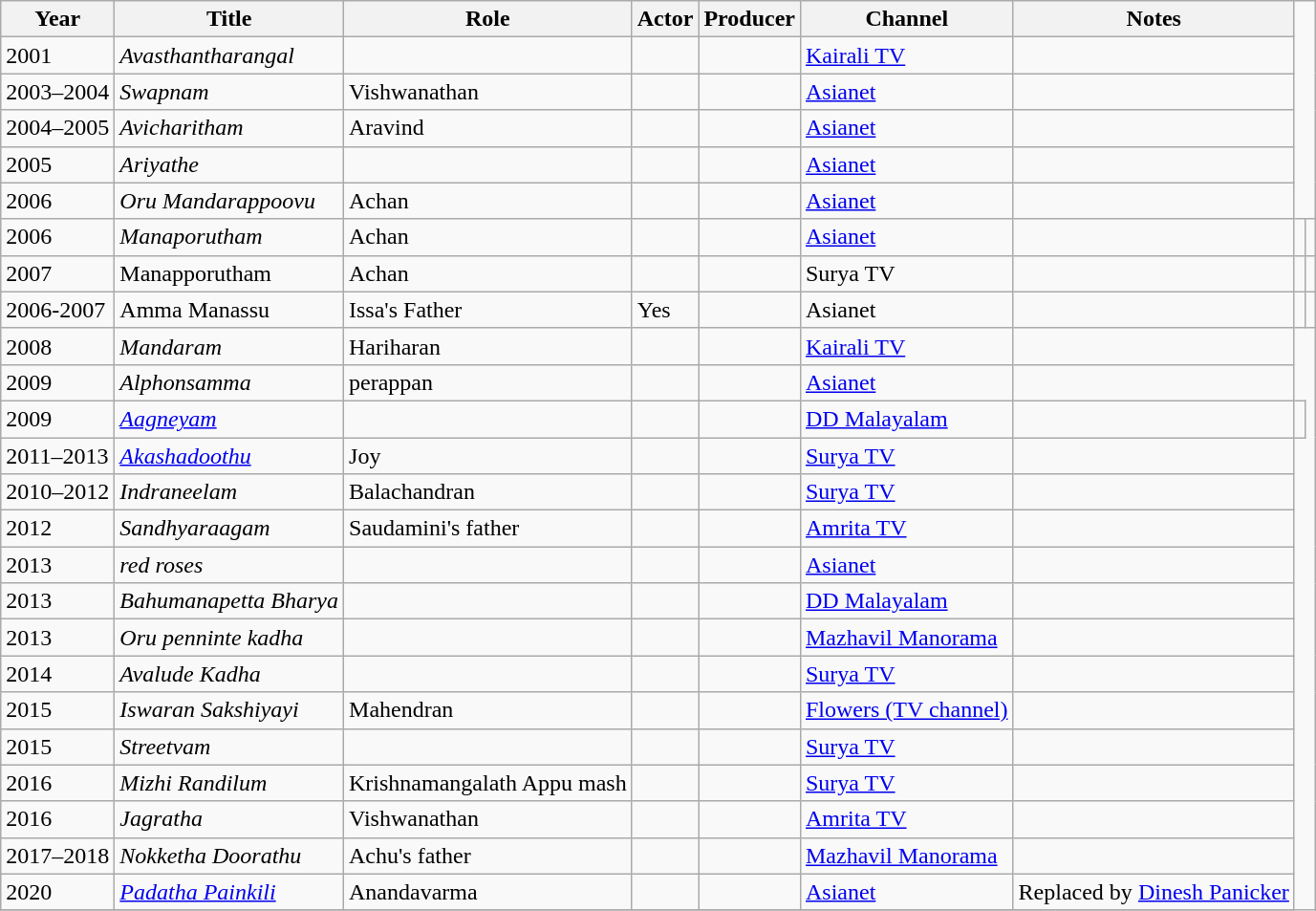<table class="wikitable">
<tr>
<th>Year</th>
<th>Title</th>
<th>Role</th>
<th>Actor</th>
<th>Producer</th>
<th>Channel</th>
<th>Notes</th>
</tr>
<tr>
<td>2001</td>
<td><em>Avasthantharangal</em></td>
<td></td>
<td></td>
<td></td>
<td><a href='#'>Kairali TV</a></td>
<td></td>
</tr>
<tr>
<td>2003–2004</td>
<td><em>Swapnam</em></td>
<td>Vishwanathan</td>
<td></td>
<td></td>
<td><a href='#'>Asianet</a></td>
<td></td>
</tr>
<tr>
<td>2004–2005</td>
<td><em>Avicharitham</em></td>
<td>Aravind</td>
<td></td>
<td></td>
<td><a href='#'>Asianet</a></td>
<td></td>
</tr>
<tr>
<td>2005</td>
<td><em>Ariyathe</em></td>
<td></td>
<td></td>
<td></td>
<td><a href='#'>Asianet</a></td>
<td></td>
</tr>
<tr 2007-|| Manapporutham-|| Surya TV>
<td>2006</td>
<td><em>Oru Mandarappoovu</em></td>
<td>Achan</td>
<td></td>
<td></td>
<td><a href='#'>Asianet</a></td>
<td></td>
</tr>
<tr 2006 |Ponnoonjal- Asianet>
<td>2006</td>
<td><em>Manaporutham</em></td>
<td>Achan</td>
<td></td>
<td></td>
<td><a href='#'>Asianet</a></td>
<td></td>
<td></td>
<td></td>
</tr>
<tr>
<td>2007</td>
<td>Manapporutham</td>
<td>Achan</td>
<td></td>
<td></td>
<td>Surya TV</td>
<td></td>
<td></td>
<td></td>
</tr>
<tr>
<td>2006-2007</td>
<td>Amma Manassu</td>
<td>Issa's Father</td>
<td>Yes</td>
<td></td>
<td>Asianet</td>
<td></td>
<td></td>
<td></td>
</tr>
<tr>
<td>2008</td>
<td><em>Mandaram</em></td>
<td>Hariharan</td>
<td></td>
<td></td>
<td><a href='#'>Kairali TV</a></td>
<td></td>
</tr>
<tr>
<td>2009</td>
<td><em>Alphonsamma</em></td>
<td>perappan</td>
<td></td>
<td></td>
<td><a href='#'>Asianet</a></td>
<td></td>
</tr>
<tr>
<td>2009</td>
<td><em><a href='#'>Aagneyam</a></em></td>
<td></td>
<td></td>
<td></td>
<td><a href='#'>DD Malayalam</a></td>
<td></td>
<td></td>
</tr>
<tr>
<td>2011–2013</td>
<td><a href='#'><em>Akashadoothu</em></a></td>
<td>Joy</td>
<td></td>
<td></td>
<td><a href='#'>Surya TV</a></td>
<td></td>
</tr>
<tr>
<td>2010–2012</td>
<td><em>Indraneelam</em></td>
<td>Balachandran</td>
<td></td>
<td></td>
<td><a href='#'>Surya TV</a></td>
<td></td>
</tr>
<tr>
<td>2012</td>
<td><em>Sandhyaraagam</em></td>
<td>Saudamini's father</td>
<td></td>
<td></td>
<td><a href='#'>Amrita TV</a></td>
<td></td>
</tr>
<tr>
<td>2013</td>
<td><em>red roses</em></td>
<td></td>
<td></td>
<td></td>
<td><a href='#'>Asianet</a></td>
<td></td>
</tr>
<tr>
<td>2013</td>
<td><em>Bahumanapetta Bharya</em></td>
<td></td>
<td></td>
<td></td>
<td><a href='#'>DD Malayalam</a></td>
<td></td>
</tr>
<tr>
<td>2013</td>
<td><em>Oru penninte kadha</em></td>
<td></td>
<td></td>
<td></td>
<td><a href='#'>Mazhavil Manorama</a></td>
<td></td>
</tr>
<tr>
<td>2014</td>
<td><em>Avalude Kadha</em></td>
<td></td>
<td></td>
<td></td>
<td><a href='#'>Surya TV</a></td>
<td></td>
</tr>
<tr>
<td>2015</td>
<td><em>Iswaran Sakshiyayi</em></td>
<td>Mahendran</td>
<td></td>
<td></td>
<td><a href='#'>Flowers (TV channel)</a></td>
<td></td>
</tr>
<tr>
<td>2015</td>
<td><em>Streetvam</em></td>
<td></td>
<td></td>
<td></td>
<td><a href='#'>Surya TV</a></td>
<td></td>
</tr>
<tr>
<td>2016</td>
<td><em>Mizhi Randilum</em></td>
<td>Krishnamangalath Appu mash</td>
<td></td>
<td></td>
<td><a href='#'>Surya TV</a></td>
<td></td>
</tr>
<tr>
<td>2016</td>
<td><em>Jagratha</em></td>
<td>Vishwanathan</td>
<td></td>
<td></td>
<td><a href='#'>Amrita TV</a></td>
<td></td>
</tr>
<tr>
<td>2017–2018</td>
<td><em>Nokketha Doorathu</em></td>
<td>Achu's father</td>
<td></td>
<td></td>
<td><a href='#'>Mazhavil Manorama</a></td>
<td></td>
</tr>
<tr>
<td>2020</td>
<td><a href='#'><em>Padatha Painkili</em></a></td>
<td>Anandavarma</td>
<td></td>
<td></td>
<td><a href='#'>Asianet</a></td>
<td>Replaced by <a href='#'>Dinesh Panicker</a></td>
</tr>
<tr>
</tr>
</table>
